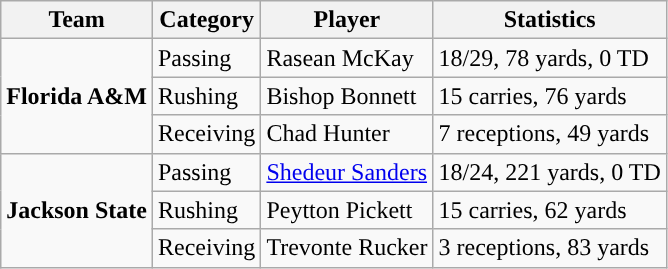<table class="wikitable" style="float: left;">
<tr>
<th>Team</th>
<th>Category</th>
<th>Player</th>
<th>Statistics</th>
</tr>
<tr>
<td rowspan=3><strong>Florida A&M</strong></td>
<td>Passing</td>
<td>Rasean McKay</td>
<td>18/29, 78 yards, 0 TD</td>
</tr>
<tr>
<td>Rushing</td>
<td>Bishop Bonnett</td>
<td>15 carries, 76 yards</td>
</tr>
<tr>
<td>Receiving</td>
<td>Chad Hunter</td>
<td>7 receptions, 49 yards</td>
</tr>
<tr>
<td rowspan=3><strong>Jackson State</strong></td>
<td>Passing</td>
<td><a href='#'>Shedeur Sanders</a></td>
<td>18/24, 221 yards, 0 TD</td>
</tr>
<tr>
<td>Rushing</td>
<td>Peytton Pickett</td>
<td>15 carries, 62 yards</td>
</tr>
<tr>
<td>Receiving</td>
<td>Trevonte Rucker</td>
<td>3 receptions, 83 yards</td>
</tr>
</table>
